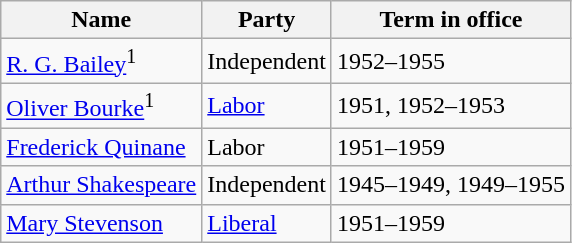<table class="wikitable sortable">
<tr>
<th><strong>Name</strong></th>
<th><strong>Party</strong></th>
<th><strong>Term in office</strong></th>
</tr>
<tr>
<td><a href='#'>R. G. Bailey</a><sup>1</sup></td>
<td>Independent</td>
<td>1952–1955</td>
</tr>
<tr>
<td><a href='#'>Oliver Bourke</a><sup>1</sup></td>
<td><a href='#'>Labor</a></td>
<td>1951, 1952–1953</td>
</tr>
<tr>
<td><a href='#'>Frederick Quinane</a></td>
<td>Labor</td>
<td>1951–1959</td>
</tr>
<tr>
<td><a href='#'>Arthur Shakespeare</a></td>
<td>Independent</td>
<td>1945–1949, 1949–1955</td>
</tr>
<tr>
<td><a href='#'>Mary Stevenson</a></td>
<td><a href='#'>Liberal</a></td>
<td>1951–1959</td>
</tr>
</table>
